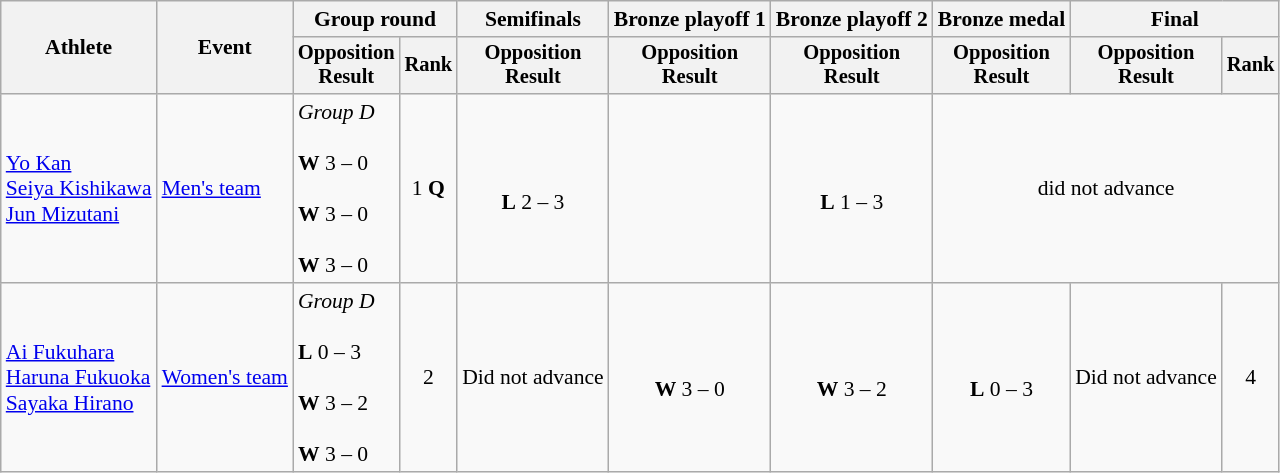<table class="wikitable" style="font-size:90%;">
<tr>
<th rowspan="2">Athlete</th>
<th rowspan="2">Event</th>
<th colspan="2">Group round</th>
<th>Semifinals</th>
<th>Bronze playoff 1</th>
<th>Bronze playoff 2</th>
<th>Bronze medal</th>
<th colspan=2>Final</th>
</tr>
<tr style="font-size:95%">
<th>Opposition<br>Result</th>
<th>Rank</th>
<th>Opposition<br>Result</th>
<th>Opposition<br>Result</th>
<th>Opposition<br>Result</th>
<th>Opposition<br>Result</th>
<th>Opposition<br>Result</th>
<th>Rank</th>
</tr>
<tr align=center>
<td align=left><a href='#'>Yo Kan</a><br><a href='#'>Seiya Kishikawa</a><br><a href='#'>Jun Mizutani</a></td>
<td align=left><a href='#'>Men's team</a></td>
<td align=left><em>Group D</em><br><br><strong>W</strong> 3 – 0<br><br><strong>W</strong> 3 – 0<br><br><strong>W</strong> 3 – 0</td>
<td>1 <strong>Q</strong></td>
<td><br><strong>L</strong> 2 – 3</td>
<td></td>
<td><br><strong>L</strong> 1 – 3</td>
<td colspan=3>did not advance</td>
</tr>
<tr align=center>
<td align=left><a href='#'>Ai Fukuhara</a><br><a href='#'>Haruna Fukuoka</a><br><a href='#'>Sayaka Hirano</a></td>
<td align=left><a href='#'>Women's team</a></td>
<td align=left><em>Group D</em><br><br><strong>L</strong> 0 – 3<br><br><strong>W</strong> 3 – 2<br><br><strong>W</strong> 3 – 0</td>
<td>2</td>
<td>Did not advance</td>
<td><br><strong>W</strong> 3 – 0</td>
<td><br><strong>W</strong> 3 – 2</td>
<td><br><strong>L</strong> 0 – 3</td>
<td>Did not advance</td>
<td>4</td>
</tr>
</table>
